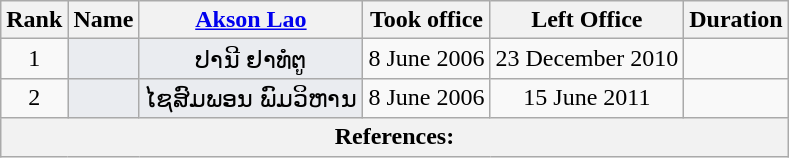<table class="wikitable sortable" style=text-align:center>
<tr>
<th>Rank</th>
<th>Name</th>
<th class="unsortable"><a href='#'>Akson Lao</a></th>
<th>Took office</th>
<th>Left Office</th>
<th>Duration</th>
</tr>
<tr>
<td>1</td>
<td bgcolor = #EAECF0></td>
<td bgcolor = #EAECF0>ປານີ ຢາທໍຕູ</td>
<td>8 June 2006</td>
<td>23 December 2010</td>
<td></td>
</tr>
<tr>
<td>2</td>
<td bgcolor = #EAECF0></td>
<td bgcolor = #EAECF0>ໄຊສົມພອນ ພົມວິຫານ</td>
<td>8 June 2006</td>
<td>15 June 2011</td>
<td></td>
</tr>
<tr>
<th colspan="6" unsortable><strong>References:</strong><br></th>
</tr>
</table>
